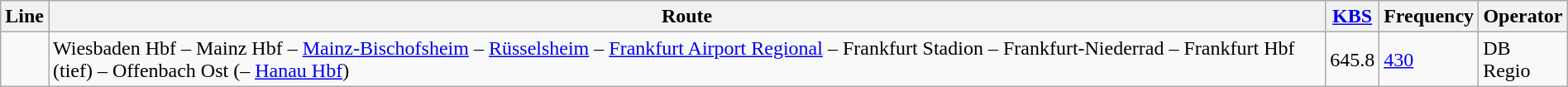<table class="wikitable" style="width:100%;">
<tr>
<th>Line</th>
<th>Route</th>
<th style="width:20px;"><a href='#'>KBS</a></th>
<th><strong>Frequency</strong></th>
<th>Operator</th>
</tr>
<tr>
<td></td>
<td>Wiesbaden Hbf – Mainz Hbf – <a href='#'>Mainz-Bischofsheim</a> – <a href='#'>Rüsselsheim</a> – <a href='#'>Frankfurt Airport Regional</a> – Frankfurt Stadion – Frankfurt-Niederrad – Frankfurt Hbf (tief) – Offenbach Ost (– <a href='#'>Hanau Hbf</a>)</td>
<td>645.8</td>
<td><a href='#'>430</a></td>
<td>DB Regio</td>
</tr>
</table>
